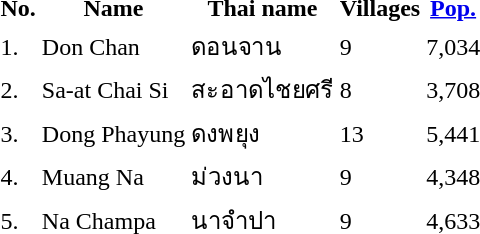<table>
<tr>
<th>No.</th>
<th>Name</th>
<th>Thai name</th>
<th>Villages</th>
<th><a href='#'>Pop.</a></th>
</tr>
<tr>
<td>1.</td>
<td>Don Chan</td>
<td>ดอนจาน</td>
<td>9</td>
<td>7,034</td>
<td></td>
</tr>
<tr>
<td>2.</td>
<td>Sa-at Chai Si</td>
<td>สะอาดไชยศรี</td>
<td>8</td>
<td>3,708</td>
<td></td>
</tr>
<tr>
<td>3.</td>
<td>Dong Phayung</td>
<td>ดงพยุง</td>
<td>13</td>
<td>5,441</td>
<td></td>
</tr>
<tr>
<td>4.</td>
<td>Muang Na</td>
<td>ม่วงนา</td>
<td>9</td>
<td>4,348</td>
<td></td>
</tr>
<tr>
<td>5.</td>
<td>Na Champa</td>
<td>นาจำปา</td>
<td>9</td>
<td>4,633</td>
<td></td>
</tr>
</table>
